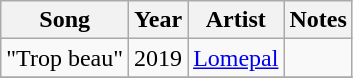<table class="wikitable sortable">
<tr>
<th>Song</th>
<th>Year</th>
<th>Artist</th>
<th class="unsortable">Notes</th>
</tr>
<tr>
<td>"Trop beau"</td>
<td>2019</td>
<td><a href='#'>Lomepal</a></td>
<td></td>
</tr>
<tr>
</tr>
</table>
